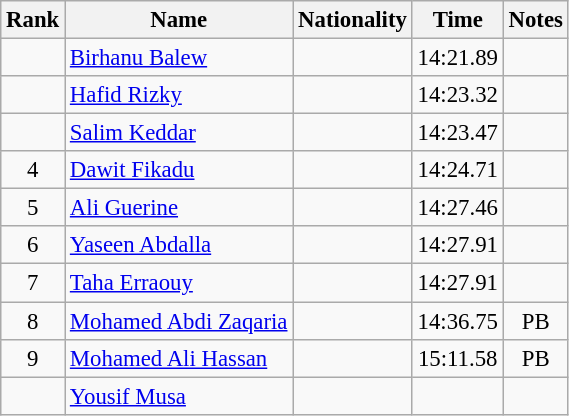<table class="wikitable sortable" style="text-align:center;font-size:95%">
<tr>
<th>Rank</th>
<th>Name</th>
<th>Nationality</th>
<th>Time</th>
<th>Notes</th>
</tr>
<tr>
<td></td>
<td align=left><a href='#'>Birhanu Balew</a></td>
<td align=left></td>
<td>14:21.89</td>
<td></td>
</tr>
<tr>
<td></td>
<td align=left><a href='#'>Hafid Rizky</a></td>
<td align=left></td>
<td>14:23.32</td>
<td></td>
</tr>
<tr>
<td></td>
<td align=left><a href='#'>Salim Keddar</a></td>
<td align=left></td>
<td>14:23.47</td>
<td></td>
</tr>
<tr>
<td>4</td>
<td align=left><a href='#'>Dawit Fikadu</a></td>
<td align=left></td>
<td>14:24.71</td>
<td></td>
</tr>
<tr>
<td>5</td>
<td align=left><a href='#'>Ali Guerine</a></td>
<td align=left></td>
<td>14:27.46</td>
<td></td>
</tr>
<tr>
<td>6</td>
<td align=left><a href='#'>Yaseen Abdalla</a></td>
<td align=left></td>
<td>14:27.91</td>
<td></td>
</tr>
<tr>
<td>7</td>
<td align=left><a href='#'>Taha Erraouy</a></td>
<td align=left></td>
<td>14:27.91</td>
<td></td>
</tr>
<tr>
<td>8</td>
<td align=left><a href='#'>Mohamed Abdi Zaqaria</a></td>
<td align=left></td>
<td>14:36.75</td>
<td>PB</td>
</tr>
<tr>
<td>9</td>
<td align=left><a href='#'>Mohamed Ali Hassan</a></td>
<td align=left></td>
<td>15:11.58</td>
<td>PB</td>
</tr>
<tr>
<td></td>
<td align=left><a href='#'>Yousif Musa</a></td>
<td align=left></td>
<td></td>
<td></td>
</tr>
</table>
